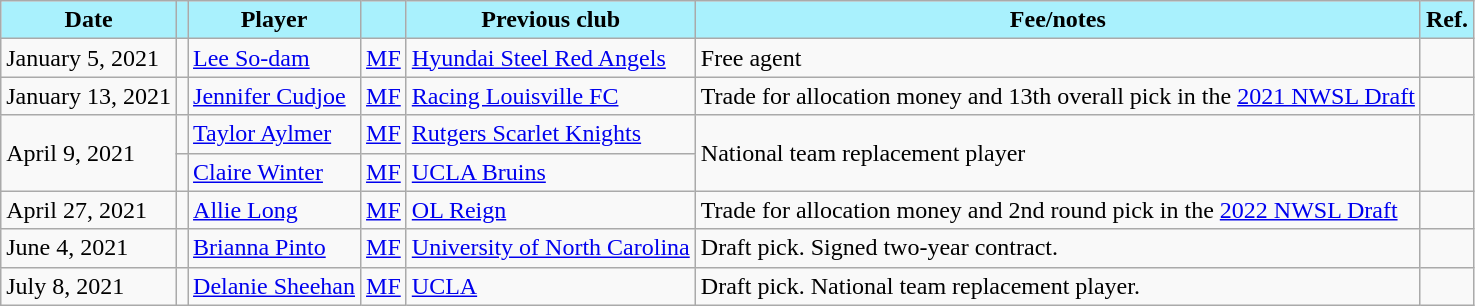<table class="wikitable sortable">
<tr>
<th style="background:#A9F1FD; color:#000000;">Date</th>
<th style="background:#A9F1FD; color:#000000;"></th>
<th style="background:#A9F1FD; color:#000000;">Player</th>
<th style="background:#A9F1FD; color:#000000;"></th>
<th style="background:#A9F1FD; color:#000000;">Previous club</th>
<th style="background:#A9F1FD; color:#000000;">Fee/notes</th>
<th style="background:#A9F1FD; color:#000000;">Ref.</th>
</tr>
<tr>
<td>January 5, 2021</td>
<td></td>
<td><a href='#'>Lee So-dam</a></td>
<td><a href='#'>MF</a></td>
<td> <a href='#'>Hyundai Steel Red Angels</a></td>
<td>Free agent</td>
<td></td>
</tr>
<tr>
<td>January 13, 2021</td>
<td></td>
<td><a href='#'>Jennifer Cudjoe</a></td>
<td><a href='#'>MF</a></td>
<td> <a href='#'>Racing Louisville FC</a></td>
<td>Trade for allocation money and 13th overall pick in the <a href='#'>2021 NWSL Draft</a></td>
<td></td>
</tr>
<tr>
<td rowspan="2">April 9, 2021</td>
<td></td>
<td><a href='#'>Taylor Aylmer</a></td>
<td><a href='#'>MF</a></td>
<td> <a href='#'>Rutgers Scarlet Knights</a></td>
<td rowspan="2">National team replacement player</td>
<td rowspan="2"></td>
</tr>
<tr>
<td></td>
<td><a href='#'>Claire Winter</a></td>
<td><a href='#'>MF</a></td>
<td> <a href='#'>UCLA Bruins</a></td>
</tr>
<tr>
<td>April 27, 2021</td>
<td></td>
<td><a href='#'>Allie Long</a></td>
<td><a href='#'>MF</a></td>
<td> <a href='#'>OL Reign</a></td>
<td>Trade for allocation money and 2nd round pick in the <a href='#'>2022 NWSL Draft</a></td>
<td></td>
</tr>
<tr>
<td>June 4, 2021</td>
<td></td>
<td><a href='#'>Brianna Pinto</a></td>
<td><a href='#'>MF</a></td>
<td> <a href='#'>University of North Carolina</a></td>
<td>Draft pick. Signed two-year contract.</td>
<td></td>
</tr>
<tr>
<td>July 8, 2021</td>
<td></td>
<td><a href='#'>Delanie Sheehan</a></td>
<td><a href='#'>MF</a></td>
<td> <a href='#'>UCLA</a></td>
<td>Draft pick. National team replacement player.</td>
<td></td>
</tr>
</table>
